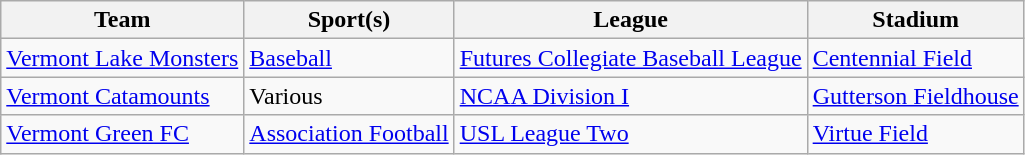<table class="wikitable">
<tr>
<th>Team</th>
<th>Sport(s)</th>
<th>League</th>
<th>Stadium</th>
</tr>
<tr>
<td><a href='#'>Vermont Lake Monsters</a></td>
<td><a href='#'>Baseball</a></td>
<td><a href='#'>Futures Collegiate Baseball League</a></td>
<td><a href='#'>Centennial Field</a></td>
</tr>
<tr>
<td><a href='#'>Vermont Catamounts</a></td>
<td>Various</td>
<td><a href='#'>NCAA Division I</a></td>
<td><a href='#'>Gutterson Fieldhouse</a></td>
</tr>
<tr>
<td><a href='#'>Vermont Green FC</a></td>
<td><a href='#'>Association Football</a></td>
<td><a href='#'>USL League Two</a></td>
<td><a href='#'>Virtue Field</a></td>
</tr>
</table>
